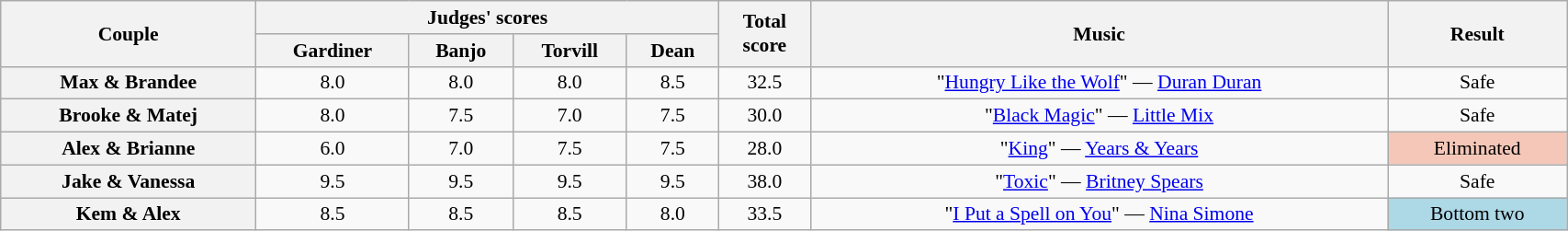<table class="wikitable sortable" style="text-align:center; font-size:90%; width:90%">
<tr>
<th scope="col" rowspan=2>Couple</th>
<th scope="col" colspan=4 class="unsortable">Judges' scores</th>
<th scope="col" rowspan=2>Total<br>score</th>
<th scope="col" rowspan=2 class="unsortable">Music</th>
<th scope="col" rowspan=2 class="unsortable">Result</th>
</tr>
<tr>
<th class="unsortable">Gardiner</th>
<th class="unsortable">Banjo</th>
<th class="unsortable">Torvill</th>
<th class="unsortable">Dean</th>
</tr>
<tr>
<th scope="row">Max & Brandee</th>
<td>8.0</td>
<td>8.0</td>
<td>8.0</td>
<td>8.5</td>
<td>32.5</td>
<td>"<a href='#'>Hungry Like the Wolf</a>" — <a href='#'>Duran Duran</a></td>
<td>Safe</td>
</tr>
<tr>
<th scope="row">Brooke & Matej</th>
<td>8.0</td>
<td>7.5</td>
<td>7.0</td>
<td>7.5</td>
<td>30.0</td>
<td>"<a href='#'>Black Magic</a>" — <a href='#'>Little Mix</a></td>
<td>Safe</td>
</tr>
<tr>
<th scope="row">Alex & Brianne</th>
<td>6.0</td>
<td>7.0</td>
<td>7.5</td>
<td>7.5</td>
<td>28.0</td>
<td>"<a href='#'>King</a>" — <a href='#'>Years & Years</a></td>
<td bgcolor="f4c7b8">Eliminated</td>
</tr>
<tr>
<th scope="row">Jake & Vanessa</th>
<td>9.5</td>
<td>9.5</td>
<td>9.5</td>
<td>9.5</td>
<td>38.0</td>
<td>"<a href='#'>Toxic</a>" — <a href='#'>Britney Spears</a></td>
<td>Safe</td>
</tr>
<tr>
<th scope="row">Kem & Alex</th>
<td>8.5</td>
<td>8.5</td>
<td>8.5</td>
<td>8.0</td>
<td>33.5</td>
<td>"<a href='#'>I Put a Spell on You</a>" — <a href='#'>Nina Simone</a></td>
<td bgcolor=lightblue>Bottom two</td>
</tr>
</table>
